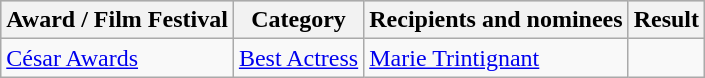<table class="wikitable plainrowheaders sortable">
<tr style="background:#ccc; text-align:center;">
<th scope="col">Award / Film Festival</th>
<th scope="col">Category</th>
<th scope="col">Recipients and nominees</th>
<th scope="col">Result</th>
</tr>
<tr>
<td><a href='#'>César Awards</a></td>
<td><a href='#'>Best Actress</a></td>
<td><a href='#'>Marie Trintignant</a></td>
<td></td>
</tr>
</table>
